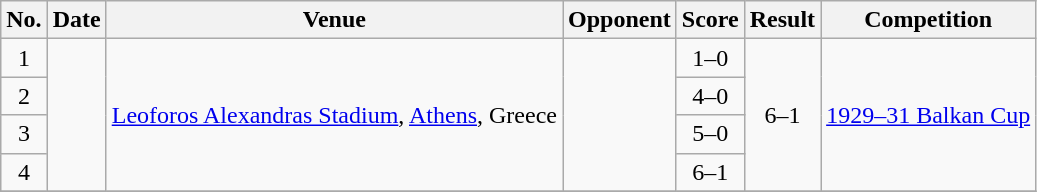<table class="wikitable sortable">
<tr>
<th scope="col">No.</th>
<th scope="col">Date</th>
<th scope="col">Venue</th>
<th scope="col">Opponent</th>
<th scope="col">Score</th>
<th scope="col">Result</th>
<th scope="col">Competition</th>
</tr>
<tr>
<td align="center">1</td>
<td rowspan="4"></td>
<td rowspan="4"><a href='#'>Leoforos Alexandras Stadium</a>, <a href='#'>Athens</a>, Greece</td>
<td rowspan="4"></td>
<td align="center">1–0</td>
<td align="center" rowspan="4">6–1</td>
<td rowspan="4"><a href='#'>1929–31 Balkan Cup</a></td>
</tr>
<tr>
<td align="center">2</td>
<td align=center>4–0</td>
</tr>
<tr>
<td align="center">3</td>
<td align="center">5–0</td>
</tr>
<tr>
<td align="center">4</td>
<td align="center">6–1</td>
</tr>
<tr>
</tr>
</table>
